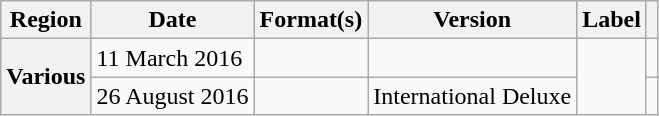<table class="wikitable plainrowheaders">
<tr>
<th scope="col">Region</th>
<th scope="col">Date</th>
<th scope="col">Format(s)</th>
<th scope="col">Version</th>
<th scope="col">Label</th>
<th scope="col"></th>
</tr>
<tr>
<th scope="row" rowspan="2">Various</th>
<td>11 March 2016</td>
<td></td>
<td></td>
<td rowspan="2"></td>
<td align="center"></td>
</tr>
<tr>
<td>26 August 2016</td>
<td></td>
<td>International Deluxe</td>
<td align="center"></td>
</tr>
</table>
